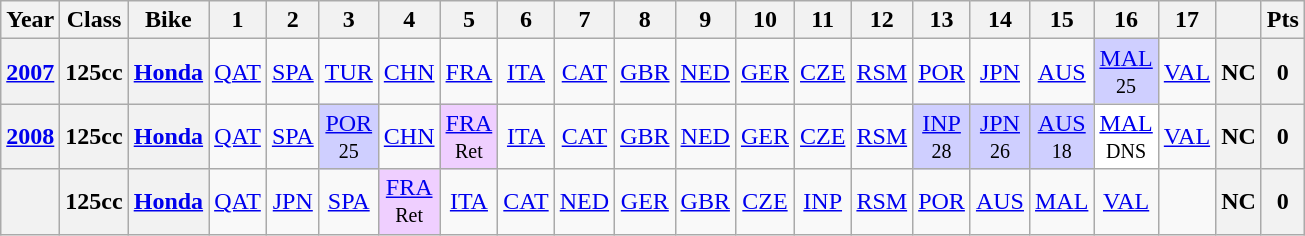<table class="wikitable" style="text-align:center">
<tr>
<th>Year</th>
<th>Class</th>
<th>Bike</th>
<th>1</th>
<th>2</th>
<th>3</th>
<th>4</th>
<th>5</th>
<th>6</th>
<th>7</th>
<th>8</th>
<th>9</th>
<th>10</th>
<th>11</th>
<th>12</th>
<th>13</th>
<th>14</th>
<th>15</th>
<th>16</th>
<th>17</th>
<th></th>
<th>Pts</th>
</tr>
<tr>
<th align="left"><a href='#'>2007</a></th>
<th align="left">125cc</th>
<th align="left"><a href='#'>Honda</a></th>
<td><a href='#'>QAT</a></td>
<td><a href='#'>SPA</a></td>
<td><a href='#'>TUR</a></td>
<td><a href='#'>CHN</a></td>
<td><a href='#'>FRA</a></td>
<td><a href='#'>ITA</a></td>
<td><a href='#'>CAT</a></td>
<td><a href='#'>GBR</a></td>
<td><a href='#'>NED</a></td>
<td><a href='#'>GER</a></td>
<td><a href='#'>CZE</a></td>
<td><a href='#'>RSM</a></td>
<td><a href='#'>POR</a></td>
<td><a href='#'>JPN</a></td>
<td><a href='#'>AUS</a></td>
<td style="background:#CFCFFF;"><a href='#'>MAL</a><br><small>25</small></td>
<td><a href='#'>VAL</a></td>
<th>NC</th>
<th>0</th>
</tr>
<tr>
<th align="left"><a href='#'>2008</a></th>
<th align="left">125cc</th>
<th align="left"><a href='#'>Honda</a></th>
<td><a href='#'>QAT</a></td>
<td><a href='#'>SPA</a></td>
<td style="background:#CFCFFF;"><a href='#'>POR</a><br><small>25</small></td>
<td><a href='#'>CHN</a></td>
<td style="background:#EFCFFF;"><a href='#'>FRA</a><br><small>Ret</small></td>
<td><a href='#'>ITA</a></td>
<td><a href='#'>CAT</a></td>
<td><a href='#'>GBR</a></td>
<td><a href='#'>NED</a></td>
<td><a href='#'>GER</a></td>
<td><a href='#'>CZE</a></td>
<td><a href='#'>RSM</a></td>
<td style="background:#CFCFFF;"><a href='#'>INP</a><br><small>28</small></td>
<td style="background:#CFCFFF;"><a href='#'>JPN</a><br><small>26</small></td>
<td style="background:#CFCFFF;"><a href='#'>AUS</a><br><small>18</small></td>
<td style="background:#FFFFFF;"><a href='#'>MAL</a><br><small>DNS</small></td>
<td><a href='#'>VAL</a></td>
<th>NC</th>
<th>0</th>
</tr>
<tr>
<th align="left"></th>
<th align="left">125cc</th>
<th align="left"><a href='#'>Honda</a></th>
<td><a href='#'>QAT</a></td>
<td><a href='#'>JPN</a></td>
<td><a href='#'>SPA</a></td>
<td style="background:#EFCFFF;"><a href='#'>FRA</a><br><small>Ret</small></td>
<td><a href='#'>ITA</a></td>
<td><a href='#'>CAT</a></td>
<td><a href='#'>NED</a></td>
<td><a href='#'>GER</a></td>
<td><a href='#'>GBR</a></td>
<td><a href='#'>CZE</a></td>
<td><a href='#'>INP</a></td>
<td><a href='#'>RSM</a></td>
<td><a href='#'>POR</a></td>
<td><a href='#'>AUS</a></td>
<td><a href='#'>MAL</a></td>
<td><a href='#'>VAL</a></td>
<td></td>
<th>NC</th>
<th>0</th>
</tr>
</table>
